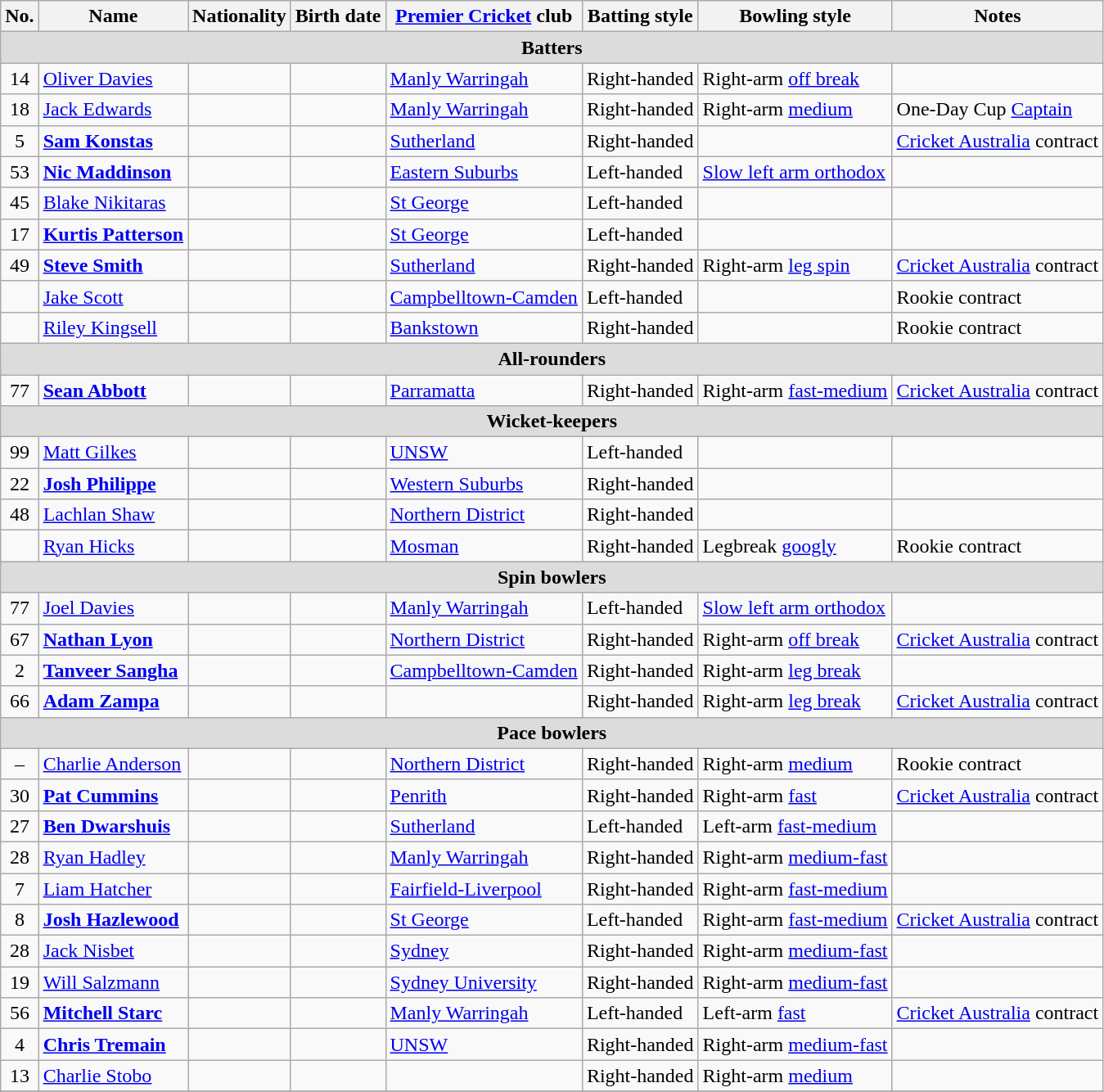<table class="wikitable">
<tr>
<th>No.</th>
<th>Name</th>
<th>Nationality</th>
<th>Birth date</th>
<th><a href='#'>Premier Cricket</a> club</th>
<th>Batting style</th>
<th>Bowling style</th>
<th>Notes</th>
</tr>
<tr>
<th colspan="8" style="background:#dcdcdc; text-align:centre;">Batters</th>
</tr>
<tr>
<td style="text-align:center">14</td>
<td><a href='#'>Oliver Davies</a></td>
<td></td>
<td></td>
<td><a href='#'>Manly Warringah</a></td>
<td>Right-handed</td>
<td>Right-arm <a href='#'>off break</a></td>
<td></td>
</tr>
<tr>
<td style="text-align:center">18</td>
<td><a href='#'>Jack Edwards</a></td>
<td></td>
<td></td>
<td><a href='#'>Manly Warringah</a></td>
<td>Right-handed</td>
<td>Right-arm <a href='#'>medium</a></td>
<td>One-Day Cup <a href='#'>Captain</a></td>
</tr>
<tr>
<td style="text-align:center">5</td>
<td><strong><a href='#'>Sam Konstas</a></strong></td>
<td></td>
<td></td>
<td><a href='#'>Sutherland</a></td>
<td>Right-handed</td>
<td></td>
<td><a href='#'>Cricket Australia</a> contract</td>
</tr>
<tr>
<td style="text-align:center">53</td>
<td><strong><a href='#'>Nic Maddinson</a></strong></td>
<td></td>
<td></td>
<td><a href='#'>Eastern Suburbs</a></td>
<td>Left-handed</td>
<td><a href='#'>Slow left arm orthodox</a></td>
<td></td>
</tr>
<tr>
<td style="text-align:center">45</td>
<td><a href='#'>Blake Nikitaras</a></td>
<td></td>
<td></td>
<td><a href='#'>St George</a></td>
<td>Left-handed</td>
<td></td>
<td></td>
</tr>
<tr>
<td style="text-align:center">17</td>
<td><strong><a href='#'>Kurtis Patterson</a></strong></td>
<td></td>
<td></td>
<td><a href='#'>St George</a></td>
<td>Left-handed</td>
<td></td>
<td></td>
</tr>
<tr>
<td style="text-align:center">49</td>
<td><a href='#'><strong>Steve Smith</strong></a></td>
<td></td>
<td></td>
<td><a href='#'>Sutherland</a></td>
<td>Right-handed</td>
<td>Right-arm <a href='#'>leg spin</a></td>
<td><a href='#'>Cricket Australia</a> contract</td>
</tr>
<tr>
<td style="text-align:center"></td>
<td><a href='#'>Jake Scott</a></td>
<td></td>
<td></td>
<td><a href='#'>Campbelltown-Camden</a></td>
<td>Left-handed</td>
<td></td>
<td>Rookie contract</td>
</tr>
<tr>
<td style="text-align:center"></td>
<td><a href='#'>Riley Kingsell</a></td>
<td></td>
<td></td>
<td><a href='#'>Bankstown</a></td>
<td>Right-handed</td>
<td></td>
<td>Rookie contract</td>
</tr>
<tr>
<th colspan="8" style="background:#dcdcdc; text-align:centre;">All-rounders</th>
</tr>
<tr>
<td style="text-align:center">77</td>
<td><strong><a href='#'>Sean Abbott</a></strong></td>
<td></td>
<td></td>
<td><a href='#'>Parramatta</a></td>
<td>Right-handed</td>
<td>Right-arm <a href='#'>fast-medium</a></td>
<td><a href='#'>Cricket Australia</a> contract</td>
</tr>
<tr>
<th colspan="8" style="background:#dcdcdc; text-align:centre;">Wicket-keepers</th>
</tr>
<tr>
<td style="text-align:center">99</td>
<td><a href='#'>Matt Gilkes</a></td>
<td></td>
<td></td>
<td><a href='#'>UNSW</a></td>
<td>Left-handed</td>
<td></td>
<td></td>
</tr>
<tr>
<td style="text-align:center">22</td>
<td><strong><a href='#'>Josh Philippe</a></strong></td>
<td></td>
<td></td>
<td><a href='#'>Western Suburbs</a></td>
<td>Right-handed</td>
<td></td>
<td></td>
</tr>
<tr>
<td style="text-align:center">48</td>
<td><a href='#'>Lachlan Shaw</a></td>
<td></td>
<td></td>
<td><a href='#'>Northern District</a></td>
<td>Right-handed</td>
<td></td>
<td></td>
</tr>
<tr>
<td style="text-align:center"></td>
<td><a href='#'>Ryan Hicks</a></td>
<td></td>
<td></td>
<td><a href='#'>Mosman</a></td>
<td>Right-handed</td>
<td>Legbreak <a href='#'>googly</a></td>
<td>Rookie contract</td>
</tr>
<tr>
<th colspan="8" style="background:#dcdcdc; text-align:centre;">Spin bowlers</th>
</tr>
<tr>
<td style="text-align:center">77</td>
<td><a href='#'>Joel Davies</a></td>
<td tyle="text-align:center"></td>
<td></td>
<td><a href='#'>Manly Warringah</a></td>
<td>Left-handed</td>
<td><a href='#'>Slow left arm orthodox</a></td>
<td></td>
</tr>
<tr>
<td style="text-align:center">67</td>
<td><strong><a href='#'>Nathan Lyon</a></strong></td>
<td></td>
<td></td>
<td><a href='#'>Northern District</a></td>
<td>Right-handed</td>
<td>Right-arm <a href='#'>off break</a></td>
<td><a href='#'>Cricket Australia</a> contract</td>
</tr>
<tr>
<td style="text-align:center">2</td>
<td><strong><a href='#'>Tanveer Sangha</a></strong></td>
<td></td>
<td></td>
<td><a href='#'>Campbelltown-Camden</a></td>
<td>Right-handed</td>
<td>Right-arm <a href='#'>leg break</a></td>
<td></td>
</tr>
<tr>
<td style="text-align:center">66</td>
<td><strong><a href='#'>Adam Zampa</a></strong></td>
<td></td>
<td></td>
<td></td>
<td>Right-handed</td>
<td>Right-arm <a href='#'>leg break</a></td>
<td><a href='#'>Cricket Australia</a> contract</td>
</tr>
<tr>
<th colspan="8" style="background:#dcdcdc; text-align:centre;">Pace bowlers</th>
</tr>
<tr>
<td style="text-align:center">–</td>
<td><a href='#'>Charlie Anderson</a></td>
<td></td>
<td></td>
<td><a href='#'>Northern District</a></td>
<td>Right-handed</td>
<td>Right-arm <a href='#'>medium</a></td>
<td>Rookie contract</td>
</tr>
<tr>
<td style="text-align:center">30</td>
<td><strong><a href='#'>Pat Cummins</a></strong></td>
<td></td>
<td></td>
<td><a href='#'>Penrith</a></td>
<td>Right-handed</td>
<td>Right-arm <a href='#'>fast</a></td>
<td><a href='#'>Cricket Australia</a> contract</td>
</tr>
<tr>
<td style="text-align:center">27</td>
<td><strong><a href='#'>Ben Dwarshuis</a></strong></td>
<td></td>
<td></td>
<td><a href='#'>Sutherland</a></td>
<td>Left-handed</td>
<td>Left-arm <a href='#'>fast-medium</a></td>
<td></td>
</tr>
<tr>
<td style="text-align:center">28</td>
<td><a href='#'>Ryan Hadley</a></td>
<td></td>
<td></td>
<td><a href='#'>Manly Warringah</a></td>
<td>Right-handed</td>
<td>Right-arm <a href='#'>medium-fast</a></td>
<td></td>
</tr>
<tr>
<td style="text-align:center">7</td>
<td><a href='#'>Liam Hatcher</a></td>
<td></td>
<td></td>
<td><a href='#'>Fairfield-Liverpool</a></td>
<td>Right-handed</td>
<td>Right-arm <a href='#'>fast-medium</a></td>
<td></td>
</tr>
<tr>
<td style="text-align:center">8</td>
<td><strong><a href='#'>Josh Hazlewood</a></strong></td>
<td></td>
<td></td>
<td><a href='#'>St George</a></td>
<td>Left-handed</td>
<td>Right-arm <a href='#'>fast-medium</a></td>
<td><a href='#'>Cricket Australia</a> contract</td>
</tr>
<tr>
<td style="text-align:center">28</td>
<td Jack Nisbet (cricketer)><a href='#'>Jack Nisbet</a></td>
<td></td>
<td></td>
<td><a href='#'>Sydney</a></td>
<td>Right-handed</td>
<td>Right-arm <a href='#'>medium-fast</a></td>
<td></td>
</tr>
<tr>
<td style="text-align:center">19</td>
<td><a href='#'>Will Salzmann</a></td>
<td></td>
<td></td>
<td><a href='#'>Sydney University</a></td>
<td>Right-handed</td>
<td>Right-arm <a href='#'>medium-fast</a></td>
<td></td>
</tr>
<tr>
<td style="text-align:center">56</td>
<td><strong><a href='#'>Mitchell Starc</a></strong></td>
<td></td>
<td></td>
<td><a href='#'>Manly Warringah</a></td>
<td>Left-handed</td>
<td>Left-arm <a href='#'>fast</a></td>
<td><a href='#'>Cricket Australia</a> contract</td>
</tr>
<tr>
<td style="text-align:center">4</td>
<td><strong><a href='#'>Chris Tremain</a></strong></td>
<td></td>
<td></td>
<td><a href='#'>UNSW</a></td>
<td>Right-handed</td>
<td>Right-arm <a href='#'>medium-fast</a></td>
<td></td>
</tr>
<tr>
<td style="text-align:center">13</td>
<td><a href='#'>Charlie Stobo</a></td>
<td></td>
<td></td>
<td></td>
<td>Right-handed</td>
<td>Right-arm <a href='#'>medium</a></td>
<td></td>
</tr>
<tr>
</tr>
</table>
